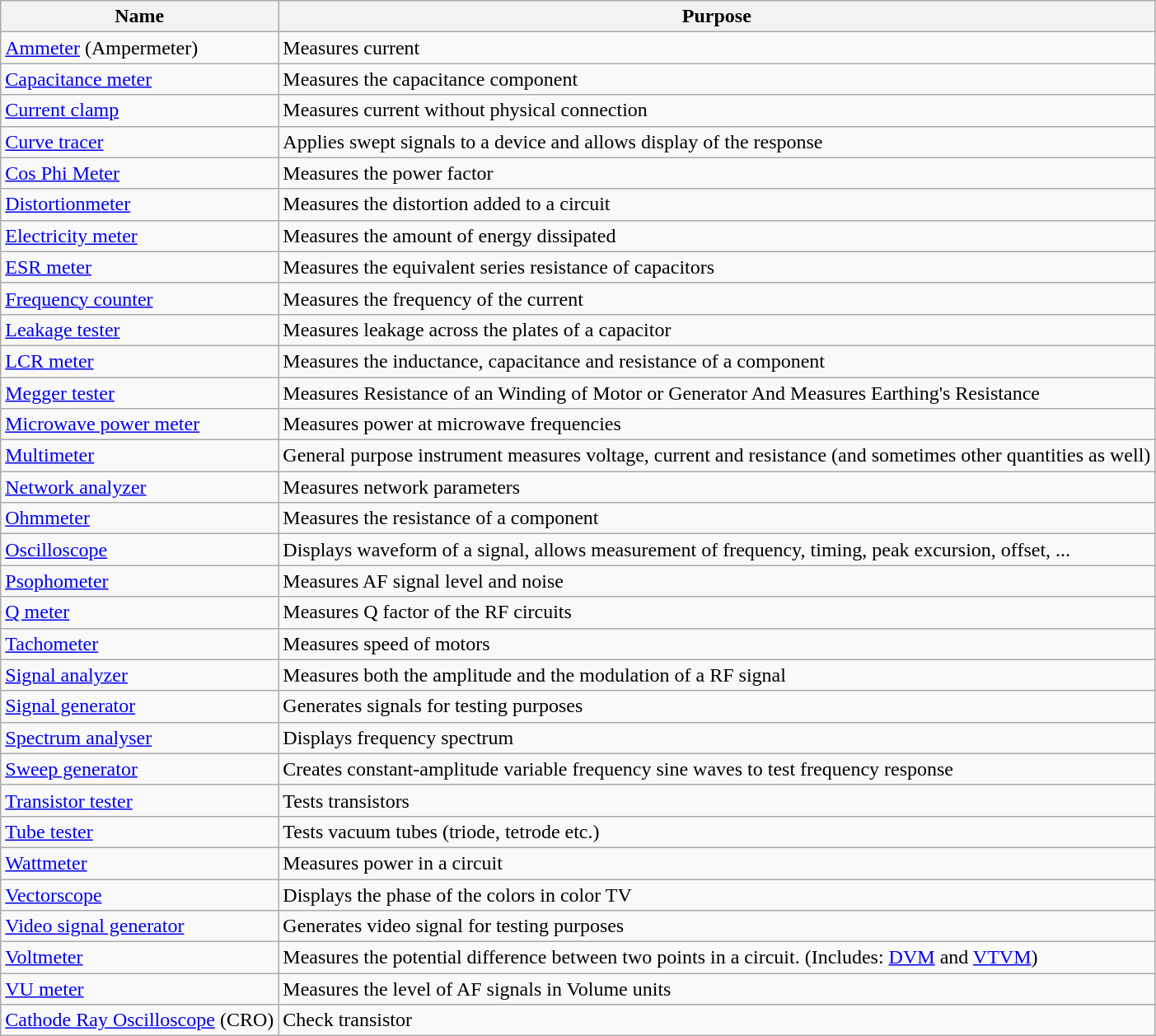<table class="wikitable sortable">
<tr>
<th>Name</th>
<th>Purpose</th>
</tr>
<tr>
<td><a href='#'>Ammeter</a> (Ampermeter)</td>
<td>Measures current</td>
</tr>
<tr>
<td><a href='#'>Capacitance meter</a></td>
<td>Measures the capacitance  component</td>
</tr>
<tr>
<td><a href='#'>Current clamp</a></td>
<td>Measures current without physical connection</td>
</tr>
<tr>
<td><a href='#'>Curve tracer</a></td>
<td>Applies swept signals to a device and allows display of the response</td>
</tr>
<tr>
<td><a href='#'>Cos Phi Meter</a></td>
<td>Measures the power factor</td>
</tr>
<tr>
<td><a href='#'>Distortionmeter</a></td>
<td>Measures the distortion added to a circuit</td>
</tr>
<tr>
<td><a href='#'>Electricity meter</a></td>
<td>Measures the amount of energy dissipated</td>
</tr>
<tr>
<td><a href='#'>ESR meter</a></td>
<td>Measures the equivalent series resistance of capacitors</td>
</tr>
<tr>
<td><a href='#'>Frequency counter</a></td>
<td>Measures the frequency of the current</td>
</tr>
<tr>
<td><a href='#'>Leakage tester</a></td>
<td>Measures leakage across the plates of a capacitor</td>
</tr>
<tr>
<td><a href='#'>LCR meter</a></td>
<td>Measures the inductance, capacitance and resistance of a component</td>
</tr>
<tr>
<td><a href='#'>Megger tester</a></td>
<td>Measures Resistance of an Winding of Motor or Generator And Measures Earthing's Resistance</td>
</tr>
<tr>
<td><a href='#'>Microwave power meter</a></td>
<td>Measures power at microwave frequencies</td>
</tr>
<tr>
<td><a href='#'>Multimeter</a></td>
<td>General purpose instrument measures voltage, current and resistance (and sometimes other quantities as well)</td>
</tr>
<tr>
<td><a href='#'>Network analyzer</a></td>
<td>Measures network parameters</td>
</tr>
<tr>
<td><a href='#'>Ohmmeter</a></td>
<td>Measures the resistance of a component</td>
</tr>
<tr>
<td><a href='#'>Oscilloscope</a></td>
<td>Displays waveform of a signal, allows measurement of frequency, timing, peak excursion, offset, ...</td>
</tr>
<tr>
<td><a href='#'>Psophometer</a></td>
<td>Measures AF signal level and noise</td>
</tr>
<tr>
<td><a href='#'>Q meter</a></td>
<td>Measures Q factor of the RF circuits</td>
</tr>
<tr>
<td><a href='#'>Tachometer</a></td>
<td>Measures speed of motors</td>
</tr>
<tr>
<td><a href='#'>Signal analyzer</a></td>
<td>Measures both the amplitude and the modulation of a RF signal</td>
</tr>
<tr>
<td><a href='#'>Signal generator</a></td>
<td>Generates signals for testing purposes</td>
</tr>
<tr>
<td><a href='#'>Spectrum analyser</a></td>
<td>Displays frequency spectrum</td>
</tr>
<tr>
<td><a href='#'>Sweep generator</a></td>
<td>Creates constant-amplitude variable frequency sine waves to test frequency response</td>
</tr>
<tr>
<td><a href='#'>Transistor tester</a></td>
<td>Tests transistors</td>
</tr>
<tr>
<td><a href='#'>Tube tester</a></td>
<td>Tests vacuum tubes (triode, tetrode etc.)</td>
</tr>
<tr>
<td><a href='#'>Wattmeter</a></td>
<td>Measures power in a circuit</td>
</tr>
<tr>
<td><a href='#'>Vectorscope</a></td>
<td>Displays the phase of the colors in color TV</td>
</tr>
<tr>
<td><a href='#'>Video signal generator</a></td>
<td>Generates video signal for testing purposes</td>
</tr>
<tr>
<td><a href='#'>Voltmeter</a></td>
<td>Measures the potential difference between two points in a circuit. (Includes: <a href='#'>DVM</a> and <a href='#'>VTVM</a>)</td>
</tr>
<tr>
<td><a href='#'>VU meter</a></td>
<td>Measures the level of AF signals in Volume units</td>
</tr>
<tr>
<td><a href='#'>Cathode Ray Oscilloscope</a> (CRO)</td>
<td>Check transistor</td>
</tr>
</table>
